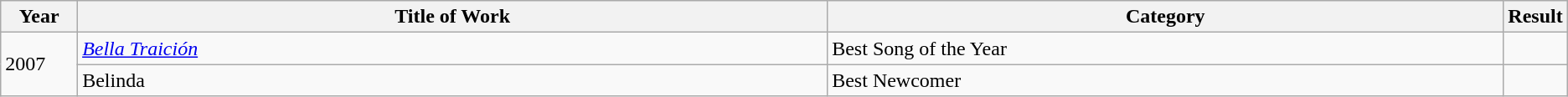<table class="wikitable" style="table-layout: fixed;">
<tr>
<th style="width:5%;">Year</th>
<th style="width:50%;">Title of Work</th>
<th style="width:50%;">Category</th>
<th style="width:10%;">Result</th>
</tr>
<tr>
<td rowspan=2>2007</td>
<td><em><a href='#'>Bella Traición</a></em></td>
<td>Best Song of the Year</td>
<td></td>
</tr>
<tr>
<td>Belinda</td>
<td>Best Newcomer</td>
<td></td>
</tr>
</table>
